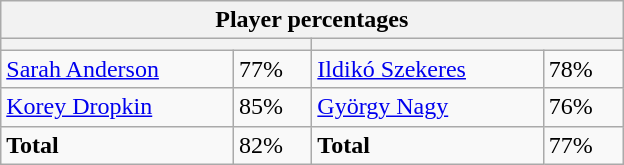<table class="wikitable">
<tr>
<th colspan=4 width=400>Player percentages</th>
</tr>
<tr>
<th colspan=2 width=200 style="white-space:nowrap;"></th>
<th colspan=2 width=200 style="white-space:nowrap;"></th>
</tr>
<tr>
<td><a href='#'>Sarah Anderson</a></td>
<td>77%</td>
<td><a href='#'>Ildikó Szekeres</a></td>
<td>78%</td>
</tr>
<tr>
<td><a href='#'>Korey Dropkin</a></td>
<td>85%</td>
<td><a href='#'>György Nagy</a></td>
<td>76%</td>
</tr>
<tr>
<td><strong>Total</strong></td>
<td>82%</td>
<td><strong>Total</strong></td>
<td>77%</td>
</tr>
</table>
